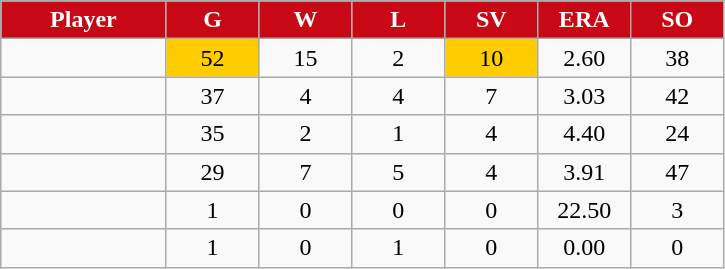<table class="wikitable sortable">
<tr>
<th style="background:#C80815;color:#FFFFFF;" width="16%">Player</th>
<th style="background:#C80815;color:#FFFFFF;" width="9%">G</th>
<th style="background:#C80815;color:#FFFFFF;" width="9%">W</th>
<th style="background:#C80815;color:#FFFFFF;" width="9%">L</th>
<th style="background:#C80815;color:#FFFFFF;" width="9%">SV</th>
<th style="background:#C80815;color:#FFFFFF;" width="9%">ERA</th>
<th style="background:#C80815;color:#FFFFFF;" width="9%">SO</th>
</tr>
<tr align="center">
<td></td>
<td bgcolor="#FFCC00">52</td>
<td>15</td>
<td>2</td>
<td bgcolor="#FFCC00">10</td>
<td>2.60</td>
<td>38</td>
</tr>
<tr align="center">
<td></td>
<td>37</td>
<td>4</td>
<td>4</td>
<td>7</td>
<td>3.03</td>
<td>42</td>
</tr>
<tr align="center">
<td></td>
<td>35</td>
<td>2</td>
<td>1</td>
<td>4</td>
<td>4.40</td>
<td>24</td>
</tr>
<tr align="center">
<td></td>
<td>29</td>
<td>7</td>
<td>5</td>
<td>4</td>
<td>3.91</td>
<td>47</td>
</tr>
<tr align="center">
<td></td>
<td>1</td>
<td>0</td>
<td>0</td>
<td>0</td>
<td>22.50</td>
<td>3</td>
</tr>
<tr align="center">
<td></td>
<td>1</td>
<td>0</td>
<td>1</td>
<td>0</td>
<td>0.00</td>
<td>0</td>
</tr>
</table>
